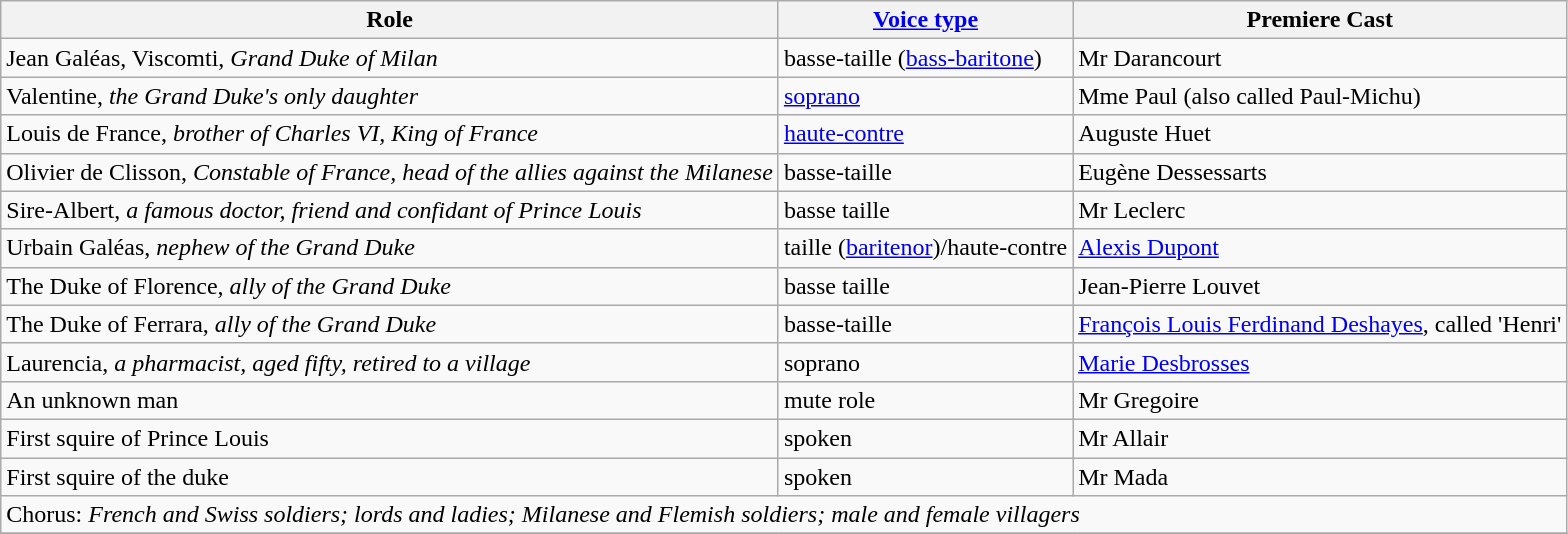<table class="wikitable">
<tr>
<th>Role</th>
<th><a href='#'>Voice type</a></th>
<th>Premiere Cast</th>
</tr>
<tr>
<td>Jean Galéas, Viscomti, <em>Grand Duke of Milan</em></td>
<td>basse-taille (<a href='#'>bass-baritone</a>)</td>
<td>Mr Darancourt</td>
</tr>
<tr>
<td>Valentine, <em>the Grand Duke's only daughter</em></td>
<td><a href='#'>soprano</a></td>
<td>Mme Paul (also called Paul-Michu)</td>
</tr>
<tr>
<td>Louis de France, <em>brother of Charles VI, King of France</em></td>
<td><a href='#'>haute-contre</a></td>
<td>Auguste Huet</td>
</tr>
<tr>
<td>Olivier de Clisson, <em>Constable of France, head of the allies against the Milanese</em></td>
<td>basse-taille</td>
<td>Eugène Dessessarts</td>
</tr>
<tr>
<td>Sire-Albert, <em>a famous doctor, friend and confidant of Prince Louis</em></td>
<td>basse taille</td>
<td>Mr Leclerc</td>
</tr>
<tr>
<td>Urbain Galéas, <em>nephew of the Grand Duke</em></td>
<td>taille (<a href='#'>baritenor</a>)/haute-contre</td>
<td><a href='#'>Alexis Dupont</a></td>
</tr>
<tr>
<td>The Duke of Florence, <em>ally of the Grand Duke</em></td>
<td>basse taille</td>
<td>Jean-Pierre Louvet</td>
</tr>
<tr>
<td>The Duke of Ferrara, <em>ally of the Grand Duke</em></td>
<td>basse-taille</td>
<td><a href='#'>François Louis Ferdinand Deshayes</a>, called 'Henri'</td>
</tr>
<tr>
<td>Laurencia, <em>a pharmacist, aged fifty, retired to a village</em></td>
<td>soprano</td>
<td><a href='#'>Marie Desbrosses</a></td>
</tr>
<tr>
<td>An unknown man</td>
<td>mute role</td>
<td>Mr Gregoire</td>
</tr>
<tr>
<td>First squire of Prince Louis</td>
<td>spoken</td>
<td>Mr Allair</td>
</tr>
<tr>
<td>First squire of the duke</td>
<td>spoken</td>
<td>Mr Mada</td>
</tr>
<tr>
<td colspan="3">Chorus: <em>French and Swiss soldiers; lords and ladies; Milanese and Flemish soldiers; male and female villagers</em></td>
</tr>
<tr>
</tr>
</table>
